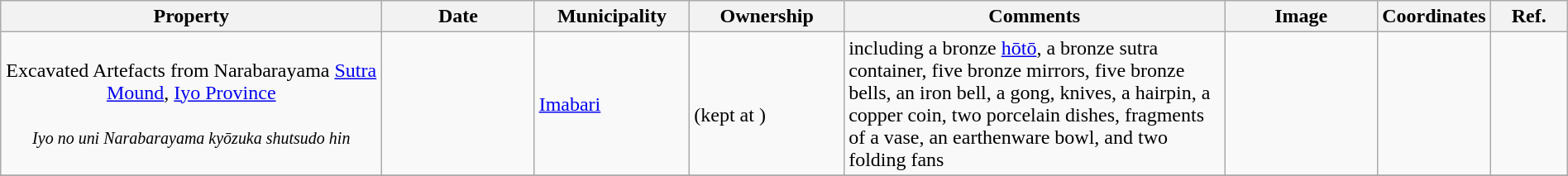<table class="wikitable sortable"  style="width:100%;">
<tr>
<th width="25%" align="left">Property</th>
<th width="10%" align="left">Date</th>
<th width="10%" align="left">Municipality</th>
<th width="10%" align="left">Ownership</th>
<th width="25%" align="left" class="unsortable">Comments</th>
<th width="10%" align="left" class="unsortable">Image</th>
<th width="5%" align="left" class="unsortable">Coordinates</th>
<th width="5%" align="left" class="unsortable">Ref.</th>
</tr>
<tr>
<td align="center">Excavated Artefacts from Narabarayama <a href='#'>Sutra Mound</a>, <a href='#'>Iyo Province</a><br><br><small><em>Iyo no uni Narabarayama kyōzuka shutsudo hin</em></small></td>
<td></td>
<td><a href='#'>Imabari</a></td>
<td><br>(kept at )</td>
<td>including a bronze <a href='#'>hōtō</a>, a bronze sutra container, five bronze mirrors, five bronze bells, an iron bell, a gong, knives, a hairpin, a copper coin, two porcelain dishes, fragments of a vase, an earthenware bowl, and two folding fans</td>
<td></td>
<td></td>
<td></td>
</tr>
<tr>
</tr>
</table>
